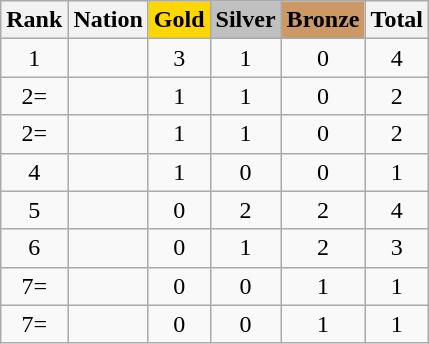<table class="wikitable sortable" style="text-align:center">
<tr>
<th>Rank</th>
<th>Nation</th>
<th style="background-color:gold">Gold</th>
<th style="background-color:silver">Silver</th>
<th style="background-color:#cc9966">Bronze</th>
<th>Total</th>
</tr>
<tr>
<td>1</td>
<td align=left></td>
<td>3</td>
<td>1</td>
<td>0</td>
<td>4</td>
</tr>
<tr>
<td>2=</td>
<td align=left></td>
<td>1</td>
<td>1</td>
<td>0</td>
<td>2</td>
</tr>
<tr>
<td>2=</td>
<td align=left></td>
<td>1</td>
<td>1</td>
<td>0</td>
<td>2</td>
</tr>
<tr>
<td>4</td>
<td align=left></td>
<td>1</td>
<td>0</td>
<td>0</td>
<td>1</td>
</tr>
<tr>
<td>5</td>
<td align=left></td>
<td>0</td>
<td>2</td>
<td>2</td>
<td>4</td>
</tr>
<tr>
<td>6</td>
<td align=left></td>
<td>0</td>
<td>1</td>
<td>2</td>
<td>3</td>
</tr>
<tr>
<td>7=</td>
<td align=left></td>
<td>0</td>
<td>0</td>
<td>1</td>
<td>1</td>
</tr>
<tr>
<td>7=</td>
<td align=left></td>
<td>0</td>
<td>0</td>
<td>1</td>
<td>1</td>
</tr>
</table>
